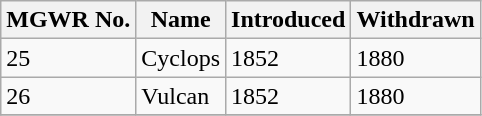<table class="wikitable">
<tr>
<th>MGWR No.</th>
<th>Name</th>
<th>Introduced</th>
<th>Withdrawn</th>
</tr>
<tr>
<td>25</td>
<td>Cyclops</td>
<td>1852</td>
<td>1880</td>
</tr>
<tr>
<td>26</td>
<td>Vulcan</td>
<td>1852</td>
<td>1880</td>
</tr>
<tr>
</tr>
</table>
